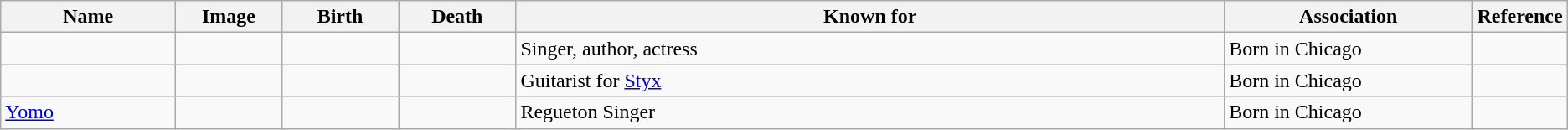<table class="wikitable sortable">
<tr>
<th scope="col" width="140">Name</th>
<th scope="col" width="80" class="unsortable">Image</th>
<th scope="col" width="90">Birth</th>
<th scope="col" width="90">Death</th>
<th scope="col" width="600" class="unsortable">Known for</th>
<th scope="col" width="200" class="unsortable">Association</th>
<th scope="col" width="30" class="unsortable">Reference</th>
</tr>
<tr>
<td></td>
<td></td>
<td align=right></td>
<td></td>
<td>Singer, author, actress</td>
<td>Born in Chicago</td>
<td align="center"></td>
</tr>
<tr>
<td></td>
<td></td>
<td align=right></td>
<td></td>
<td>Guitarist for <a href='#'>Styx</a></td>
<td>Born in Chicago</td>
<td align="center"></td>
</tr>
<tr>
<td><a href='#'>Yomo</a></td>
<td></td>
<td align=right></td>
<td></td>
<td>Regueton Singer</td>
<td>Born in Chicago</td>
<td></td>
</tr>
</table>
